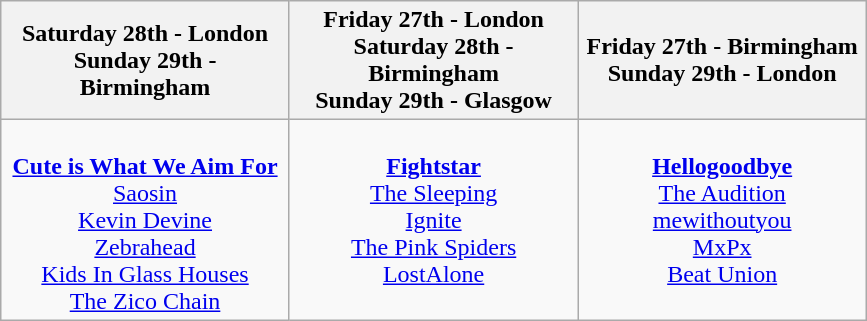<table class="wikitable">
<tr>
<th>Saturday 28th - London<br>Sunday 29th - Birmingham</th>
<th>Friday 27th - London<br>Saturday 28th - Birmingham<br>Sunday 29th - Glasgow</th>
<th>Friday 27th - Birmingham<br>Sunday 29th - London</th>
</tr>
<tr>
<td valign="top" align="center" width=185><br><strong><a href='#'>Cute is What We Aim For</a></strong>
<br><a href='#'>Saosin</a>
<br><a href='#'>Kevin Devine</a>
<br><a href='#'>Zebrahead</a>
<br><a href='#'>Kids In Glass Houses</a>
<br><a href='#'>The Zico Chain</a></td>
<td valign="top" align="center" width=185><br><strong><a href='#'>Fightstar</a></strong>
<br><a href='#'>The Sleeping</a>
<br><a href='#'>Ignite</a>
<br><a href='#'>The Pink Spiders</a>
<br><a href='#'>LostAlone</a></td>
<td valign="top" align="center" width=185><br><strong><a href='#'>Hellogoodbye</a></strong>
<br><a href='#'>The Audition</a>
<br><a href='#'>mewithoutyou</a>
<br><a href='#'>MxPx</a>
<br><a href='#'>Beat Union</a></td>
</tr>
</table>
